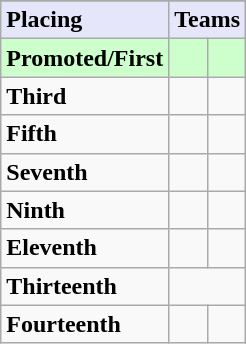<table class=wikitable>
<tr>
</tr>
<tr style="background: #E6E6FA;">
<td><strong>Placing</strong></td>
<td colspan="2" style="text-align:center"><strong>Teams</strong></td>
</tr>
<tr style="background: #ccffcc;">
<td><strong>Promoted/First</strong></td>
<td></td>
<td></td>
</tr>
<tr>
<td><strong>Third</strong></td>
<td></td>
<td></td>
</tr>
<tr>
<td><strong>Fifth</strong></td>
<td></td>
<td></td>
</tr>
<tr>
<td><strong>Seventh</strong></td>
<td></td>
<td></td>
</tr>
<tr>
<td><strong>Ninth</strong></td>
<td></td>
<td></td>
</tr>
<tr>
<td><strong>Eleventh</strong></td>
<td></td>
<td></td>
</tr>
<tr>
<td><strong>Thirteenth</strong></td>
<td colspan=2></td>
</tr>
<tr>
<td><strong>Fourteenth</strong></td>
<td></td>
<td></td>
</tr>
</table>
